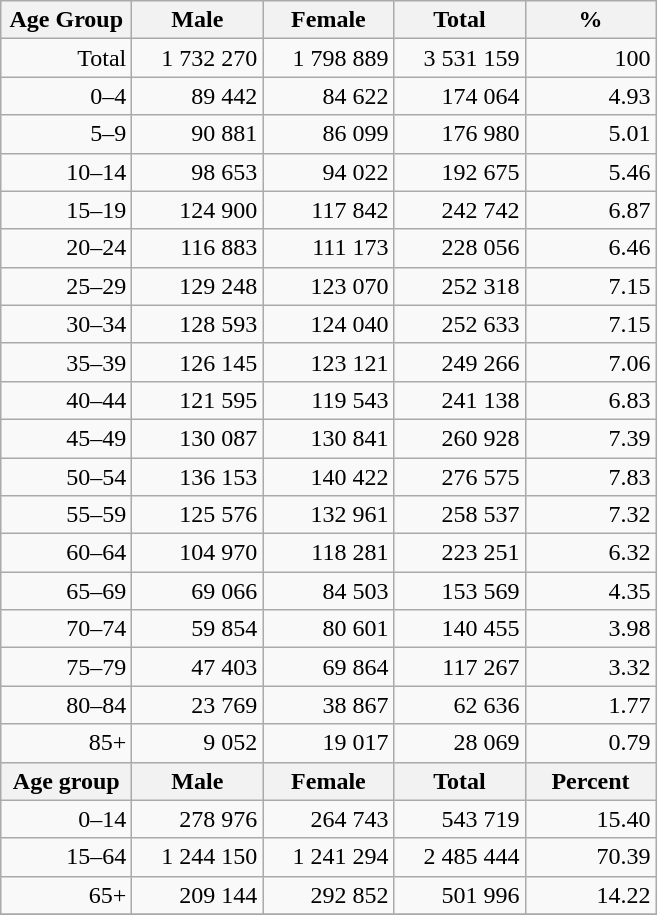<table class="wikitable">
<tr>
<th width="80pt">Age Group</th>
<th width="80pt">Male</th>
<th width="80pt">Female</th>
<th width="80pt">Total</th>
<th width="80pt">%</th>
</tr>
<tr>
<td align="right">Total</td>
<td align="right">1 732 270</td>
<td align="right">1 798 889</td>
<td align="right">3 531 159</td>
<td align="right">100</td>
</tr>
<tr>
<td align="right">0–4</td>
<td align="right">89 442</td>
<td align="right">84 622</td>
<td align="right">174 064</td>
<td align="right">4.93</td>
</tr>
<tr>
<td align="right">5–9</td>
<td align="right">90 881</td>
<td align="right">86 099</td>
<td align="right">176 980</td>
<td align="right">5.01</td>
</tr>
<tr>
<td align="right">10–14</td>
<td align="right">98 653</td>
<td align="right">94 022</td>
<td align="right">192 675</td>
<td align="right">5.46</td>
</tr>
<tr>
<td align="right">15–19</td>
<td align="right">124 900</td>
<td align="right">117 842</td>
<td align="right">242 742</td>
<td align="right">6.87</td>
</tr>
<tr>
<td align="right">20–24</td>
<td align="right">116 883</td>
<td align="right">111 173</td>
<td align="right">228 056</td>
<td align="right">6.46</td>
</tr>
<tr>
<td align="right">25–29</td>
<td align="right">129 248</td>
<td align="right">123 070</td>
<td align="right">252 318</td>
<td align="right">7.15</td>
</tr>
<tr>
<td align="right">30–34</td>
<td align="right">128 593</td>
<td align="right">124 040</td>
<td align="right">252 633</td>
<td align="right">7.15</td>
</tr>
<tr>
<td align="right">35–39</td>
<td align="right">126 145</td>
<td align="right">123 121</td>
<td align="right">249 266</td>
<td align="right">7.06</td>
</tr>
<tr>
<td align="right">40–44</td>
<td align="right">121 595</td>
<td align="right">119 543</td>
<td align="right">241 138</td>
<td align="right">6.83</td>
</tr>
<tr>
<td align="right">45–49</td>
<td align="right">130 087</td>
<td align="right">130 841</td>
<td align="right">260 928</td>
<td align="right">7.39</td>
</tr>
<tr>
<td align="right">50–54</td>
<td align="right">136 153</td>
<td align="right">140 422</td>
<td align="right">276 575</td>
<td align="right">7.83</td>
</tr>
<tr>
<td align="right">55–59</td>
<td align="right">125 576</td>
<td align="right">132 961</td>
<td align="right">258 537</td>
<td align="right">7.32</td>
</tr>
<tr>
<td align="right">60–64</td>
<td align="right">104 970</td>
<td align="right">118 281</td>
<td align="right">223 251</td>
<td align="right">6.32</td>
</tr>
<tr>
<td align="right">65–69</td>
<td align="right">69 066</td>
<td align="right">84 503</td>
<td align="right">153 569</td>
<td align="right">4.35</td>
</tr>
<tr>
<td align="right">70–74</td>
<td align="right">59 854</td>
<td align="right">80 601</td>
<td align="right">140 455</td>
<td align="right">3.98</td>
</tr>
<tr>
<td align="right">75–79</td>
<td align="right">47 403</td>
<td align="right">69 864</td>
<td align="right">117 267</td>
<td align="right">3.32</td>
</tr>
<tr>
<td align="right">80–84</td>
<td align="right">23 769</td>
<td align="right">38 867</td>
<td align="right">62 636</td>
<td align="right">1.77</td>
</tr>
<tr>
<td align="right">85+</td>
<td align="right">9 052</td>
<td align="right">19 017</td>
<td align="right">28 069</td>
<td align="right">0.79</td>
</tr>
<tr>
<th width="50">Age group</th>
<th width="80pt">Male</th>
<th width="80">Female</th>
<th width="80">Total</th>
<th width="50">Percent</th>
</tr>
<tr>
<td align="right">0–14</td>
<td align="right">278 976</td>
<td align="right">264 743</td>
<td align="right">543 719</td>
<td align="right">15.40</td>
</tr>
<tr>
<td align="right">15–64</td>
<td align="right">1 244 150</td>
<td align="right">1 241 294</td>
<td align="right">2 485 444</td>
<td align="right">70.39</td>
</tr>
<tr>
<td align="right">65+</td>
<td align="right">209 144</td>
<td align="right">292 852</td>
<td align="right">501 996</td>
<td align="right">14.22</td>
</tr>
<tr>
</tr>
</table>
